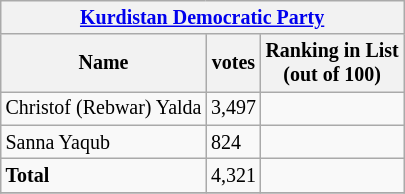<table class="wikitable">
<tr style="font-size:smaller">
<th colspan="3"><a href='#'>Kurdistan Democratic Party</a></th>
</tr>
<tr style="font-size:smaller">
<th>Name</th>
<th>votes</th>
<th>Ranking in List <br>(out of 100)</th>
</tr>
<tr style="font-size:smaller">
<td>Christof (Rebwar) Yalda</td>
<td>3,497</td>
<td></td>
</tr>
<tr style="font-size:smaller">
<td>Sanna Yaqub</td>
<td>824</td>
<td></td>
</tr>
<tr style="font-size:smaller">
<td><strong>Total</strong></td>
<td>4,321</td>
<td></td>
</tr>
<tr>
</tr>
</table>
